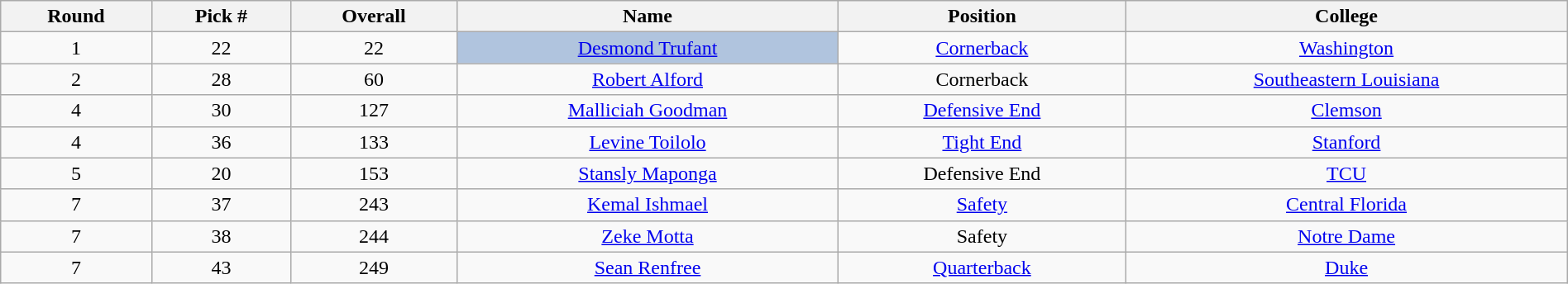<table class="wikitable sortable sortable" style="width: 100%; text-align:center">
<tr>
<th>Round</th>
<th>Pick #</th>
<th>Overall</th>
<th>Name</th>
<th>Position</th>
<th>College</th>
</tr>
<tr>
<td>1</td>
<td>22</td>
<td>22</td>
<td bgcolor=lightsteelblue><a href='#'>Desmond Trufant</a></td>
<td><a href='#'>Cornerback</a></td>
<td><a href='#'>Washington</a></td>
</tr>
<tr>
<td>2</td>
<td>28</td>
<td>60</td>
<td><a href='#'>Robert Alford</a></td>
<td>Cornerback</td>
<td><a href='#'>Southeastern Louisiana</a></td>
</tr>
<tr>
<td>4</td>
<td>30</td>
<td>127</td>
<td><a href='#'>Malliciah Goodman</a></td>
<td><a href='#'>Defensive End</a></td>
<td><a href='#'>Clemson</a></td>
</tr>
<tr>
<td>4</td>
<td>36</td>
<td>133</td>
<td><a href='#'>Levine Toilolo</a></td>
<td><a href='#'>Tight End</a></td>
<td><a href='#'>Stanford</a></td>
</tr>
<tr>
<td>5</td>
<td>20</td>
<td>153</td>
<td><a href='#'>Stansly Maponga</a></td>
<td>Defensive End</td>
<td><a href='#'>TCU</a></td>
</tr>
<tr>
<td>7</td>
<td>37</td>
<td>243</td>
<td><a href='#'>Kemal Ishmael</a></td>
<td><a href='#'>Safety</a></td>
<td><a href='#'>Central Florida</a></td>
</tr>
<tr>
<td>7</td>
<td>38</td>
<td>244</td>
<td><a href='#'>Zeke Motta</a></td>
<td>Safety</td>
<td><a href='#'>Notre Dame</a></td>
</tr>
<tr>
<td>7</td>
<td>43</td>
<td>249</td>
<td><a href='#'>Sean Renfree</a></td>
<td><a href='#'>Quarterback</a></td>
<td><a href='#'>Duke</a></td>
</tr>
</table>
